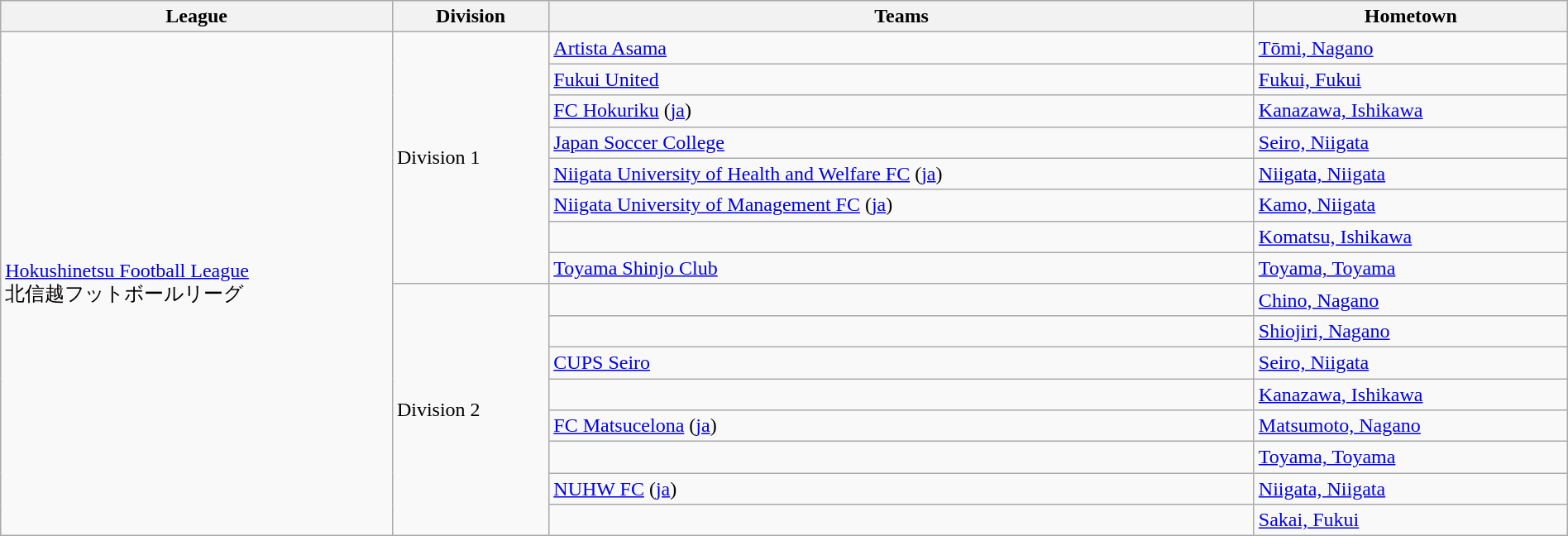<table class="wikitable" width=100%>
<tr>
<th width=25%>League</th>
<th width=10%>Division</th>
<th width=45%>Teams</th>
<th width=20%>Hometown</th>
</tr>
<tr>
<td rowspan="16"><a href='#'>Hokushinetsu Football League</a><br>北信越フットボールリーグ</td>
<td rowspan="8">Division 1</td>
<td><a href='#'>Artista Asama</a></td>
<td><a href='#'>Tōmi, Nagano</a></td>
</tr>
<tr>
<td><a href='#'>Fukui United</a></td>
<td><a href='#'>Fukui, Fukui</a></td>
</tr>
<tr>
<td><a href='#'>FC Hokuriku</a> (<a href='#'>ja</a>) </td>
<td><a href='#'>Kanazawa, Ishikawa</a></td>
</tr>
<tr>
<td><a href='#'>Japan Soccer College</a></td>
<td><a href='#'>Seiro, Niigata</a></td>
</tr>
<tr>
<td><a href='#'>Niigata University of Health and Welfare FC</a> (<a href='#'>ja</a>)</td>
<td><a href='#'>Niigata, Niigata</a></td>
</tr>
<tr>
<td><a href='#'>Niigata University of Management FC</a> (<a href='#'>ja</a>)</td>
<td><a href='#'>Kamo, Niigata</a></td>
</tr>
<tr>
<td></td>
<td><a href='#'>Komatsu, Ishikawa</a></td>
</tr>
<tr>
<td><a href='#'>Toyama Shinjo Club</a></td>
<td><a href='#'>Toyama, Toyama</a></td>
</tr>
<tr>
<td rowspan="8">Division 2</td>
<td> </td>
<td><a href='#'>Chino, Nagano</a></td>
</tr>
<tr>
<td></td>
<td><a href='#'>Shiojiri, Nagano</a></td>
</tr>
<tr>
<td><a href='#'>CUPS Seiro</a></td>
<td><a href='#'>Seiro, Niigata</a></td>
</tr>
<tr>
<td> </td>
<td><a href='#'>Kanazawa, Ishikawa</a></td>
</tr>
<tr>
<td><a href='#'>FC Matsucelona</a> (<a href='#'>ja</a>)</td>
<td><a href='#'>Matsumoto, Nagano</a></td>
</tr>
<tr>
<td></td>
<td><a href='#'>Toyama, Toyama</a></td>
</tr>
<tr>
<td><a href='#'>NUHW FC</a> (<a href='#'>ja</a>)</td>
<td><a href='#'>Niigata, Niigata</a></td>
</tr>
<tr>
<td> </td>
<td><a href='#'>Sakai, Fukui</a></td>
</tr>
</table>
